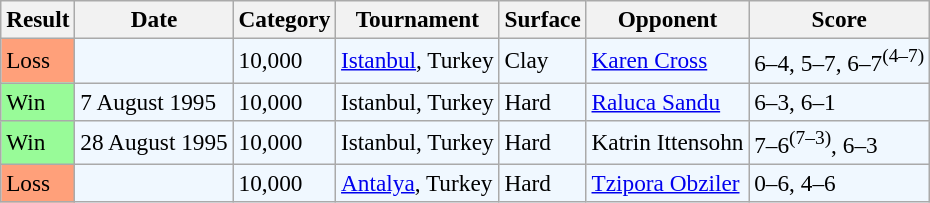<table class="sortable wikitable" style="font-size:97%;">
<tr>
<th>Result</th>
<th>Date</th>
<th>Category</th>
<th>Tournament</th>
<th>Surface</th>
<th>Opponent</th>
<th>Score</th>
</tr>
<tr bgcolor=#f0f8ff>
<td style="background:#ffa07a;">Loss</td>
<td></td>
<td>10,000</td>
<td><a href='#'>Istanbul</a>, Turkey</td>
<td>Clay</td>
<td> <a href='#'>Karen Cross</a></td>
<td>6–4, 5–7, 6–7<sup>(4–7)</sup></td>
</tr>
<tr bgcolor="#f0f8ff">
<td style="background:#98fb98;">Win</td>
<td>7 August 1995</td>
<td>10,000</td>
<td>Istanbul, Turkey</td>
<td>Hard</td>
<td> <a href='#'>Raluca Sandu</a></td>
<td>6–3, 6–1</td>
</tr>
<tr bgcolor="#f0f8ff">
<td style="background:#98fb98;">Win</td>
<td>28 August 1995</td>
<td>10,000</td>
<td>Istanbul, Turkey</td>
<td>Hard</td>
<td> Katrin Ittensohn</td>
<td>7–6<sup>(7–3)</sup>, 6–3</td>
</tr>
<tr bgcolor=#f0f8ff>
<td style="background:#ffa07a;">Loss</td>
<td></td>
<td>10,000</td>
<td><a href='#'>Antalya</a>, Turkey</td>
<td>Hard</td>
<td> <a href='#'>Tzipora Obziler</a></td>
<td>0–6, 4–6</td>
</tr>
</table>
